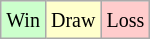<table class="wikitable">
<tr>
<td style="background-color: #CCFFCC;"><small>Win</small></td>
<td style="background-color: #FFFFCC;"><small>Draw</small></td>
<td style="background-color: #FFCCCC;"><small>Loss</small></td>
</tr>
</table>
